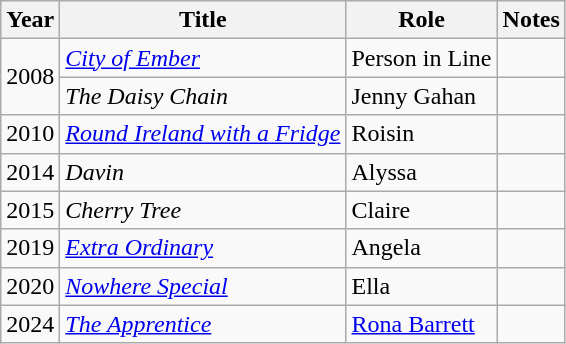<table class="wikitable sortable">
<tr>
<th>Year</th>
<th>Title</th>
<th>Role</th>
<th class="unsortable">Notes</th>
</tr>
<tr>
<td rowspan="2">2008</td>
<td><em><a href='#'>City of Ember</a></em></td>
<td>Person in Line</td>
<td></td>
</tr>
<tr>
<td><em>The Daisy Chain</em></td>
<td>Jenny Gahan</td>
<td></td>
</tr>
<tr>
<td>2010</td>
<td><em><a href='#'>Round Ireland with a Fridge</a></em></td>
<td>Roisin</td>
<td></td>
</tr>
<tr>
<td>2014</td>
<td><em>Davin</em></td>
<td>Alyssa</td>
<td></td>
</tr>
<tr>
<td>2015</td>
<td><em>Cherry Tree</em></td>
<td>Claire</td>
<td></td>
</tr>
<tr>
<td>2019</td>
<td><em><a href='#'>Extra Ordinary</a></em></td>
<td>Angela</td>
<td></td>
</tr>
<tr>
<td>2020</td>
<td><em><a href='#'>Nowhere Special</a></em></td>
<td>Ella</td>
<td></td>
</tr>
<tr>
<td>2024</td>
<td><em><a href='#'>The Apprentice</a></em></td>
<td><a href='#'>Rona Barrett</a></td>
</tr>
</table>
